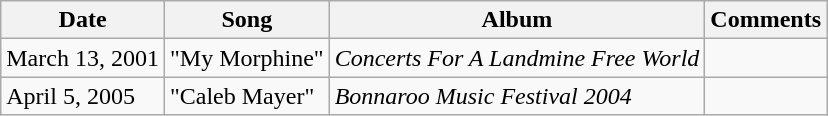<table class="wikitable">
<tr>
<th>Date</th>
<th>Song</th>
<th>Album</th>
<th>Comments</th>
</tr>
<tr>
<td>March 13, 2001</td>
<td>"My Morphine"</td>
<td><em>Concerts For A Landmine Free World</em></td>
<td></td>
</tr>
<tr>
<td>April 5, 2005</td>
<td>"Caleb Mayer"</td>
<td><em>Bonnaroo Music Festival 2004</em></td>
<td></td>
</tr>
</table>
